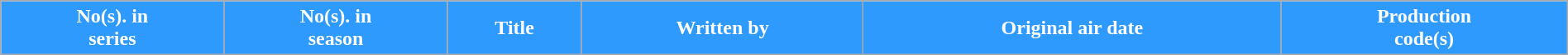<table class="wikitable plainrowheaders"  style="width:100%; margin-right:0;">
<tr>
<th scope="col" style="background:#2e9afe; color:#fff;">No(s). in<br>series</th>
<th scope="col" style="background:#2e9afe; color:#fff;">No(s). in<br>season</th>
<th scope="col" style="background:#2e9afe; color:#fff;">Title</th>
<th scope="col" style="background:#2e9afe; color:#fff;">Written by</th>
<th scope="col" style="background:#2e9afe; color:#fff;">Original air date</th>
<th scope="col" style="background:#2e9afe; color:#fff;">Production<br>code(s)<br>











</th>
</tr>
</table>
